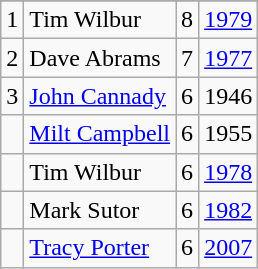<table class="wikitable">
<tr>
</tr>
<tr>
<td>1</td>
<td>Tim Wilbur</td>
<td>8</td>
<td><a href='#'>1979</a></td>
</tr>
<tr>
<td>2</td>
<td>Dave Abrams</td>
<td>7</td>
<td><a href='#'>1977</a></td>
</tr>
<tr>
<td>3</td>
<td><a href='#'>John Cannady</a></td>
<td>6</td>
<td>1946</td>
</tr>
<tr>
<td></td>
<td><a href='#'>Milt Campbell</a></td>
<td>6</td>
<td>1955</td>
</tr>
<tr>
<td></td>
<td>Tim Wilbur</td>
<td>6</td>
<td><a href='#'>1978</a></td>
</tr>
<tr>
<td></td>
<td>Mark Sutor</td>
<td>6</td>
<td><a href='#'>1982</a></td>
</tr>
<tr>
<td></td>
<td><a href='#'>Tracy Porter</a></td>
<td>6</td>
<td><a href='#'>2007</a></td>
</tr>
</table>
